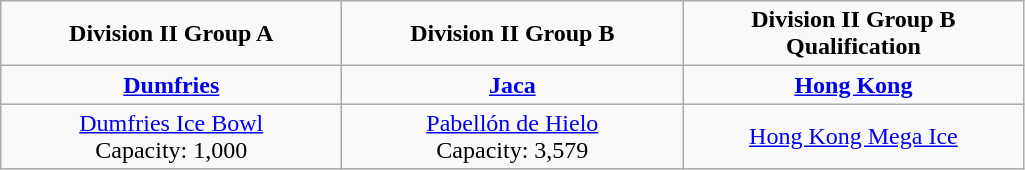<table class="wikitable" style="text-align:center;">
<tr>
<td><strong>Division II Group A</strong></td>
<td><strong>Division II Group B</strong></td>
<td><strong>Division II Group B<br>Qualification</strong></td>
</tr>
<tr>
<td width=220px><strong><a href='#'>Dumfries</a></strong></td>
<td width=220px><strong><a href='#'>Jaca</a></strong></td>
<td width=220px><strong><a href='#'>Hong Kong</a></strong></td>
</tr>
<tr>
<td><a href='#'>Dumfries Ice Bowl</a><br>Capacity: 1,000</td>
<td><a href='#'>Pabellón de Hielo</a><br>Capacity: 3,579</td>
<td><a href='#'>Hong Kong Mega Ice</a></td>
</tr>
</table>
